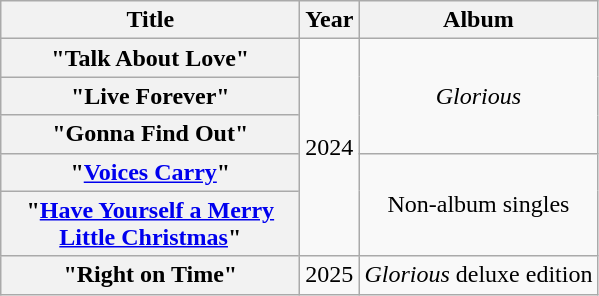<table class="wikitable plainrowheaders" style="text-align:center">
<tr>
<th scope="col" style="width:12em;">Title</th>
<th scope="col">Year</th>
<th scope="col">Album</th>
</tr>
<tr>
<th scope="row">"Talk About Love"</th>
<td rowspan="5">2024</td>
<td rowspan="3"><em>Glorious</em></td>
</tr>
<tr>
<th scope="row">"Live Forever"</th>
</tr>
<tr>
<th scope="row">"Gonna Find Out"</th>
</tr>
<tr>
<th scope="row">"<a href='#'>Voices Carry</a>"</th>
<td rowspan="2">Non-album singles</td>
</tr>
<tr>
<th scope="row">"<a href='#'>Have Yourself a Merry Little Christmas</a>"</th>
</tr>
<tr>
<th scope="row">"Right on Time"</th>
<td>2025</td>
<td><em>Glorious</em> deluxe edition</td>
</tr>
</table>
